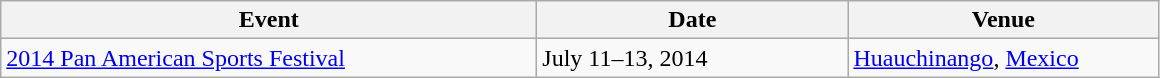<table class=wikitable>
<tr>
<th width=350>Event</th>
<th width=200>Date</th>
<th width=200>Venue</th>
</tr>
<tr>
<td><a href='#'>2014 Pan American Sports Festival</a></td>
<td>July 11–13, 2014</td>
<td> <a href='#'>Huauchinango</a>, <a href='#'>Mexico</a></td>
</tr>
</table>
